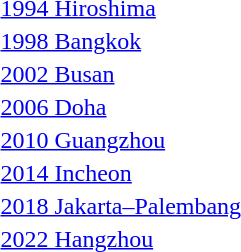<table>
<tr>
<td rowspan=2><a href='#'>1994 Hiroshima</a></td>
<td rowspan=2></td>
<td rowspan=2></td>
<td></td>
</tr>
<tr>
<td></td>
</tr>
<tr>
<td rowspan=2><a href='#'>1998 Bangkok</a></td>
<td rowspan=2></td>
<td rowspan=2></td>
<td></td>
</tr>
<tr>
<td></td>
</tr>
<tr>
<td rowspan=2><a href='#'>2002 Busan</a></td>
<td rowspan=2></td>
<td rowspan=2></td>
<td></td>
</tr>
<tr>
<td></td>
</tr>
<tr>
<td rowspan=2><a href='#'>2006 Doha</a></td>
<td rowspan=2></td>
<td rowspan=2></td>
<td></td>
</tr>
<tr>
<td></td>
</tr>
<tr>
<td rowspan=2><a href='#'>2010 Guangzhou</a></td>
<td rowspan=2></td>
<td rowspan=2></td>
<td></td>
</tr>
<tr>
<td></td>
</tr>
<tr>
<td rowspan=2><a href='#'>2014 Incheon</a></td>
<td rowspan=2></td>
<td rowspan=2></td>
<td></td>
</tr>
<tr>
<td></td>
</tr>
<tr>
<td rowspan=2><a href='#'>2018 Jakarta–Palembang</a></td>
<td rowspan=2></td>
<td rowspan=2></td>
<td></td>
</tr>
<tr>
<td></td>
</tr>
<tr>
<td rowspan=2><a href='#'>2022 Hangzhou</a></td>
<td rowspan=2></td>
<td rowspan=2></td>
<td></td>
</tr>
<tr>
<td></td>
</tr>
</table>
